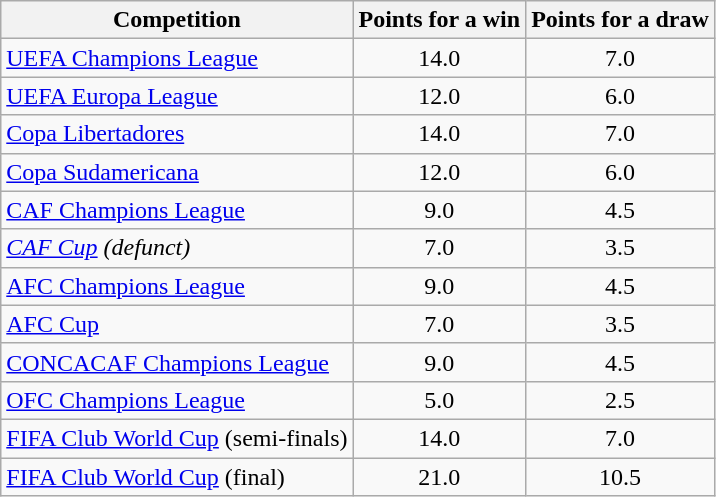<table class="wikitable">
<tr>
<th>Competition</th>
<th>Points for a win</th>
<th>Points for a draw</th>
</tr>
<tr>
<td><a href='#'>UEFA Champions League</a></td>
<td align="center">14.0</td>
<td align="center">7.0</td>
</tr>
<tr>
<td><a href='#'>UEFA Europa League</a></td>
<td align="center">12.0</td>
<td align="center">6.0</td>
</tr>
<tr>
<td><a href='#'>Copa Libertadores</a></td>
<td align="center">14.0</td>
<td align="center">7.0</td>
</tr>
<tr>
<td><a href='#'>Copa Sudamericana</a></td>
<td align="center">12.0</td>
<td align="center">6.0</td>
</tr>
<tr>
<td><a href='#'>CAF Champions League</a></td>
<td align="center">9.0</td>
<td align="center">4.5</td>
</tr>
<tr>
<td><em><a href='#'>CAF Cup</a> (defunct)</em></td>
<td align="center">7.0</td>
<td align="center">3.5</td>
</tr>
<tr>
<td><a href='#'>AFC Champions League</a></td>
<td align="center">9.0</td>
<td align="center">4.5</td>
</tr>
<tr>
<td><a href='#'>AFC Cup</a></td>
<td align="center">7.0</td>
<td align="center">3.5</td>
</tr>
<tr>
<td><a href='#'>CONCACAF Champions League</a></td>
<td align="center">9.0</td>
<td align="center">4.5</td>
</tr>
<tr>
<td><a href='#'>OFC Champions League</a></td>
<td align="center">5.0</td>
<td align="center">2.5</td>
</tr>
<tr>
<td><a href='#'>FIFA Club World Cup</a> (semi-finals)</td>
<td align="center">14.0</td>
<td align="center">7.0</td>
</tr>
<tr>
<td><a href='#'>FIFA Club World Cup</a> (final)</td>
<td align="center">21.0</td>
<td align="center">10.5</td>
</tr>
</table>
